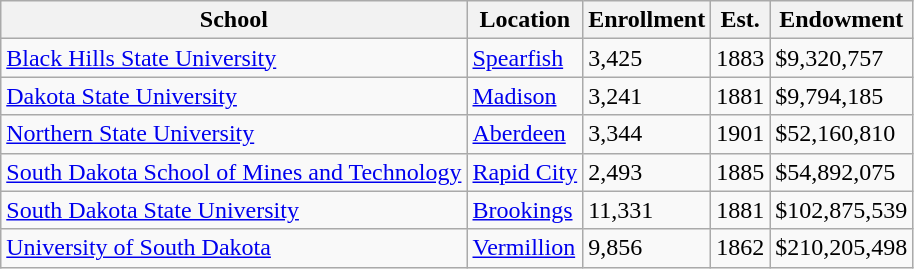<table class="wikitable sortable">
<tr>
<th>School</th>
<th>Location</th>
<th>Enrollment</th>
<th>Est.</th>
<th>Endowment</th>
</tr>
<tr>
<td><a href='#'>Black Hills State University</a></td>
<td><a href='#'>Spearfish</a></td>
<td>3,425</td>
<td>1883</td>
<td>$9,320,757</td>
</tr>
<tr>
<td><a href='#'>Dakota State University</a></td>
<td><a href='#'>Madison</a></td>
<td>3,241</td>
<td>1881</td>
<td>$9,794,185</td>
</tr>
<tr>
<td><a href='#'>Northern State University</a></td>
<td><a href='#'>Aberdeen</a></td>
<td>3,344</td>
<td>1901</td>
<td>$52,160,810</td>
</tr>
<tr>
<td><a href='#'>South Dakota School of Mines and Technology</a></td>
<td><a href='#'>Rapid City</a></td>
<td>2,493</td>
<td>1885</td>
<td>$54,892,075</td>
</tr>
<tr>
<td><a href='#'>South Dakota State University</a></td>
<td><a href='#'>Brookings</a></td>
<td>11,331</td>
<td>1881</td>
<td>$102,875,539</td>
</tr>
<tr>
<td><a href='#'>University of South Dakota</a></td>
<td><a href='#'>Vermillion</a></td>
<td>9,856</td>
<td>1862</td>
<td>$210,205,498</td>
</tr>
</table>
